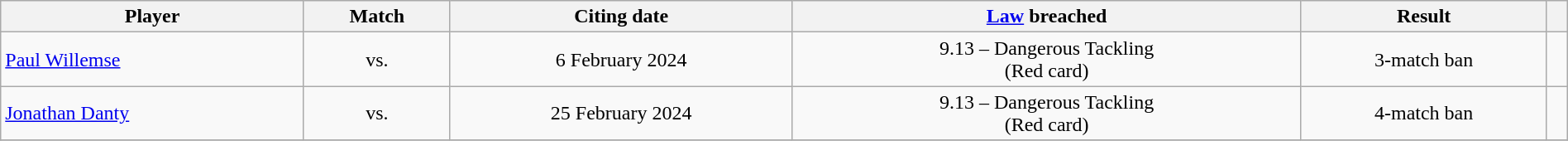<table class="wikitable sortable" style="text-align:center;width:100%">
<tr>
<th>Player</th>
<th>Match</th>
<th>Citing date</th>
<th><a href='#'>Law</a> breached</th>
<th>Result</th>
<th></th>
</tr>
<tr>
<td align=left><a href='#'>Paul Willemse</a></td>
<td><strong><em></em></strong> vs. </td>
<td>6 February 2024</td>
<td>9.13 – Dangerous Tackling<br>(Red card)</td>
<td>3-match ban</td>
<td><br></td>
</tr>
<tr>
<td align=left><a href='#'>Jonathan Danty</a></td>
<td><strong><em></em></strong> vs. </td>
<td>25 February 2024</td>
<td>9.13 – Dangerous Tackling<br>(Red card)</td>
<td>4-match ban</td>
<td><br></td>
</tr>
<tr>
</tr>
</table>
